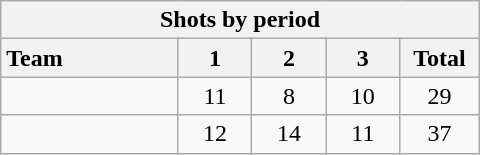<table class="wikitable" style="width:20em;">
<tr>
<th colspan="6">Shots by period</th>
</tr>
<tr>
<th style="width:8em; text-align:left;">Team</th>
<th style="width:3em;">1</th>
<th style="width:3em;">2</th>
<th style="width:3em;">3</th>
<th style="width:3em;">Total</th>
</tr>
<tr style="text-align:center;">
<td style="text-align:left;"></td>
<td>11</td>
<td>8</td>
<td>10</td>
<td>29</td>
</tr>
<tr style="text-align:center;">
<td style="text-align:left;"></td>
<td>12</td>
<td>14</td>
<td>11</td>
<td>37</td>
</tr>
</table>
